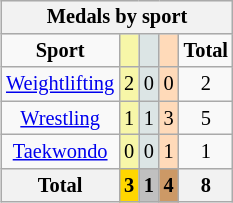<table class="wikitable" style="font-size:85%; float:right;">
<tr style="background:#efefef;">
<th colspan=7>Medals by sport</th>
</tr>
<tr align=center>
<td><strong>Sport</strong></td>
<td style="background:#f7f6a8;"></td>
<td style="background:#dce5e5;"></td>
<td style="background:#ffdab9;"></td>
<td><strong>Total</strong></td>
</tr>
<tr align=center>
<td><a href='#'>Weightlifting</a></td>
<td style="background:#f7f6a8;">2</td>
<td style="background:#dce5e5;">0</td>
<td style="background:#ffdab9;">0</td>
<td>2</td>
</tr>
<tr align=center>
<td><a href='#'>Wrestling</a></td>
<td style="background:#f7f6a8;">1</td>
<td style="background:#dce5e5;">1</td>
<td style="background:#ffdab9;">3</td>
<td>5</td>
</tr>
<tr align=center>
<td><a href='#'>Taekwondo</a></td>
<td style="background:#f7f6a8;">0</td>
<td style="background:#dce5e5;">0</td>
<td style="background:#ffdab9;">1</td>
<td>1</td>
</tr>
<tr align=center>
<th>Total</th>
<th style="background:gold;">3</th>
<th style="background:silver;">1</th>
<th style="background:#c96;">4</th>
<th>8</th>
</tr>
</table>
